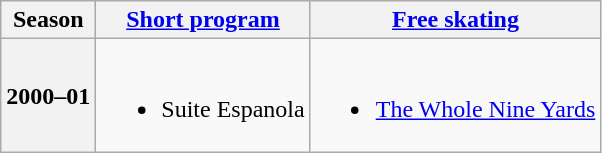<table class=wikitable style=text-align:center>
<tr>
<th>Season</th>
<th><a href='#'>Short program</a></th>
<th><a href='#'>Free skating</a></th>
</tr>
<tr>
<th>2000–01 <br> </th>
<td><br><ul><li>Suite Espanola <br></li></ul></td>
<td><br><ul><li><a href='#'>The Whole Nine Yards</a> <br></li></ul></td>
</tr>
</table>
